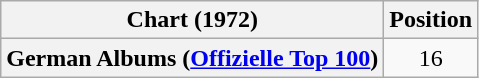<table class="wikitable plainrowheaders" style="text-align:center">
<tr>
<th scope="col">Chart (1972)</th>
<th scope="col">Position</th>
</tr>
<tr>
<th scope="row">German Albums (<a href='#'>Offizielle Top 100</a>)</th>
<td>16</td>
</tr>
</table>
